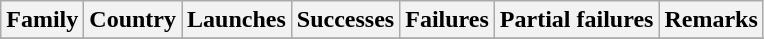<table class="wikitable sortable">
<tr>
<th>Family</th>
<th>Country</th>
<th>Launches</th>
<th>Successes</th>
<th>Failures</th>
<th>Partial failures</th>
<th>Remarks</th>
</tr>
<tr>
</tr>
</table>
